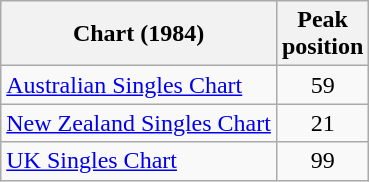<table class="wikitable">
<tr>
<th>Chart (1984)</th>
<th>Peak<br>position</th>
</tr>
<tr>
<td><a href='#'>Australian Singles Chart</a></td>
<td style="text-align:center;">59</td>
</tr>
<tr>
<td><a href='#'>New Zealand Singles Chart</a></td>
<td style="text-align:center;">21</td>
</tr>
<tr>
<td><a href='#'>UK Singles Chart</a></td>
<td style="text-align:center;">99</td>
</tr>
</table>
